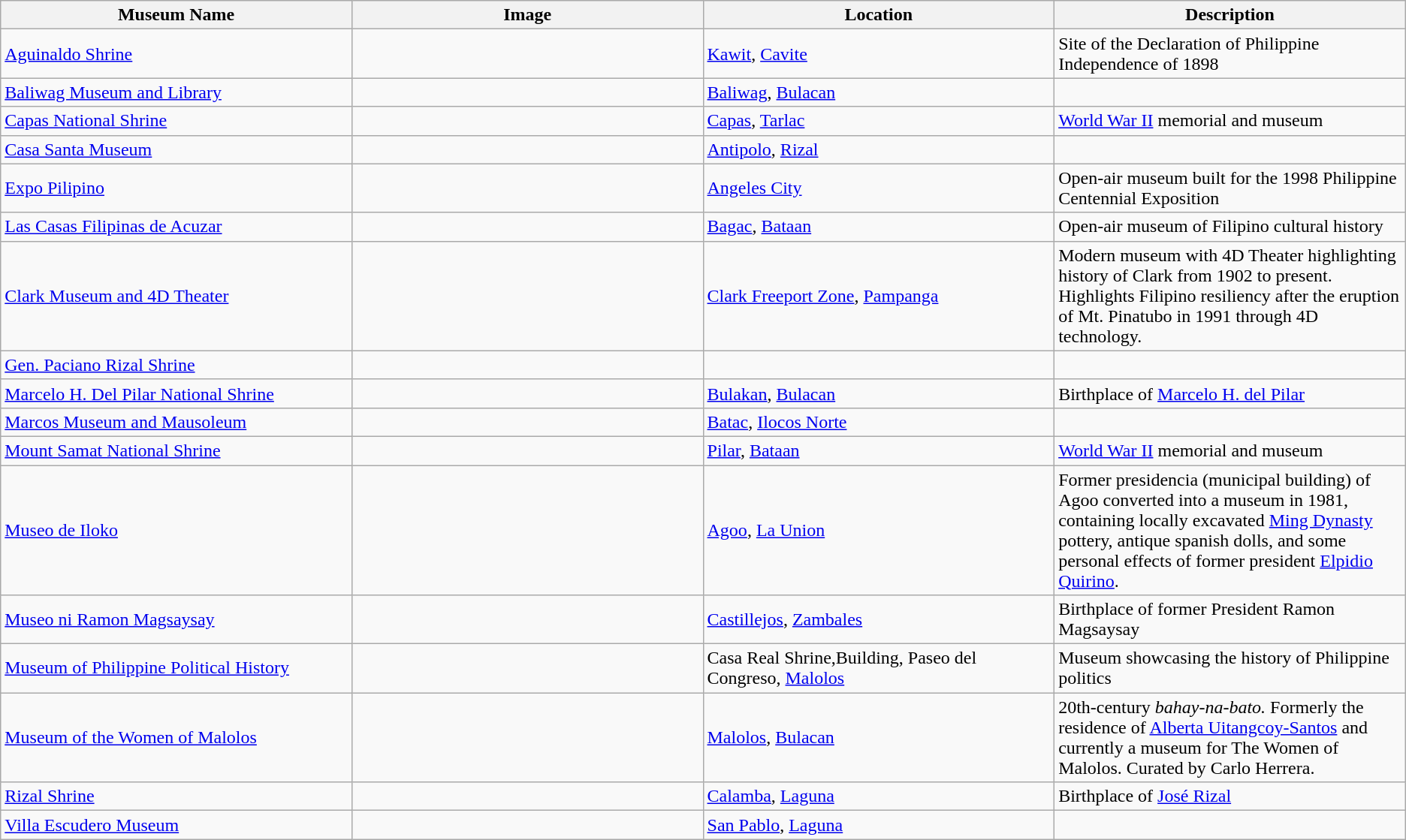<table class="wikitable sortable">
<tr>
<th style="width:20%;">Museum Name</th>
<th style="width:20%;">Image</th>
<th style="width:20%;">Location</th>
<th style="width:20%;">Description</th>
</tr>
<tr>
<td><a href='#'>Aguinaldo Shrine</a></td>
<td></td>
<td><a href='#'>Kawit</a>, <a href='#'>Cavite</a></td>
<td>Site of the Declaration of Philippine Independence of 1898</td>
</tr>
<tr>
<td><a href='#'>Baliwag Museum and Library</a></td>
<td></td>
<td><a href='#'>Baliwag</a>, <a href='#'>Bulacan</a></td>
<td></td>
</tr>
<tr>
<td><a href='#'>Capas National Shrine</a></td>
<td></td>
<td><a href='#'>Capas</a>, <a href='#'>Tarlac</a></td>
<td><a href='#'>World War II</a> memorial and museum</td>
</tr>
<tr>
<td><a href='#'>Casa Santa Museum</a></td>
<td></td>
<td><a href='#'>Antipolo</a>, <a href='#'>Rizal</a></td>
<td></td>
</tr>
<tr>
<td><a href='#'>Expo Pilipino</a></td>
<td></td>
<td><a href='#'>Angeles City</a></td>
<td>Open-air museum built for the 1998 Philippine Centennial Exposition</td>
</tr>
<tr>
<td><a href='#'>Las Casas Filipinas de Acuzar</a></td>
<td></td>
<td><a href='#'>Bagac</a>, <a href='#'>Bataan</a></td>
<td>Open-air museum of Filipino cultural history</td>
</tr>
<tr>
<td><a href='#'>Clark Museum and 4D Theater</a></td>
<td></td>
<td><a href='#'>Clark Freeport Zone</a>, <a href='#'>Pampanga</a></td>
<td>Modern museum with 4D Theater highlighting history of Clark from 1902 to present. Highlights Filipino resiliency after the eruption of Mt. Pinatubo in 1991 through 4D technology.</td>
</tr>
<tr>
<td><a href='#'>Gen. Paciano Rizal Shrine</a></td>
<td></td>
<td></td>
<td></td>
</tr>
<tr>
<td><a href='#'>Marcelo H. Del Pilar National Shrine</a></td>
<td></td>
<td><a href='#'>Bulakan</a>, <a href='#'>Bulacan</a></td>
<td>Birthplace of <a href='#'>Marcelo H. del Pilar</a></td>
</tr>
<tr>
<td><a href='#'>Marcos Museum and Mausoleum</a></td>
<td></td>
<td><a href='#'>Batac</a>, <a href='#'>Ilocos Norte</a></td>
<td></td>
</tr>
<tr>
<td><a href='#'>Mount Samat National Shrine</a></td>
<td></td>
<td><a href='#'>Pilar</a>, <a href='#'>Bataan</a></td>
<td><a href='#'>World War II</a> memorial and museum</td>
</tr>
<tr>
<td><a href='#'>Museo de Iloko</a></td>
<td></td>
<td><a href='#'>Agoo</a>, <a href='#'>La Union</a></td>
<td>Former presidencia (municipal building) of Agoo converted into a museum in 1981, containing locally excavated <a href='#'>Ming Dynasty</a> pottery, antique spanish dolls, and some personal effects of former president <a href='#'>Elpidio Quirino</a>.</td>
</tr>
<tr>
<td><a href='#'>Museo ni Ramon Magsaysay</a></td>
<td></td>
<td><a href='#'>Castillejos</a>, <a href='#'>Zambales</a></td>
<td>Birthplace of former President Ramon Magsaysay</td>
</tr>
<tr>
<td><a href='#'>Museum of Philippine Political History</a></td>
<td></td>
<td>Casa Real Shrine,Building, Paseo del Congreso, <a href='#'>Malolos</a></td>
<td>Museum showcasing the history of Philippine politics</td>
</tr>
<tr>
<td><a href='#'>Museum of the Women of Malolos</a></td>
<td></td>
<td><a href='#'>Malolos</a>, <a href='#'>Bulacan</a></td>
<td>20th-century <em>bahay-na-bato.</em> Formerly the residence of <a href='#'>Alberta Uitangcoy-Santos</a> and currently a museum for The Women of Malolos. Curated by Carlo Herrera.</td>
</tr>
<tr>
<td><a href='#'>Rizal Shrine</a></td>
<td></td>
<td><a href='#'>Calamba</a>, <a href='#'>Laguna</a></td>
<td>Birthplace of <a href='#'>José Rizal</a></td>
</tr>
<tr>
<td><a href='#'>Villa Escudero Museum</a></td>
<td></td>
<td><a href='#'>San Pablo</a>, <a href='#'>Laguna</a></td>
<td></td>
</tr>
</table>
